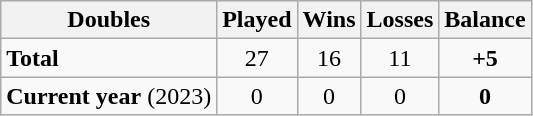<table class="wikitable" style="text-align:center">
<tr>
<th>Doubles</th>
<th>Played</th>
<th>Wins</th>
<th>Losses</th>
<th>Balance</th>
</tr>
<tr>
<td align=left><strong>Total</strong></td>
<td>27</td>
<td>16</td>
<td>11</td>
<td><strong>+5</strong></td>
</tr>
<tr>
<td align=left><strong>Current year</strong> (2023)</td>
<td>0</td>
<td>0</td>
<td>0</td>
<td><strong>0</strong></td>
</tr>
</table>
